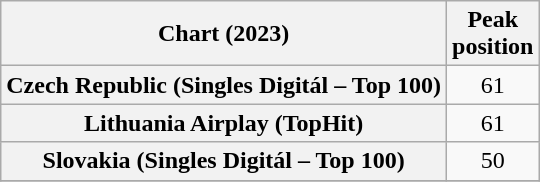<table class="wikitable plainrowheaders sortable" style="text-align:center">
<tr>
<th scope="col">Chart (2023)</th>
<th scope="col">Peak<br>position</th>
</tr>
<tr>
<th scope="row">Czech Republic (Singles Digitál – Top 100)</th>
<td>61</td>
</tr>
<tr>
<th scope="row">Lithuania Airplay (TopHit)</th>
<td>61</td>
</tr>
<tr>
<th scope="row">Slovakia (Singles Digitál – Top 100)</th>
<td>50</td>
</tr>
<tr>
</tr>
</table>
